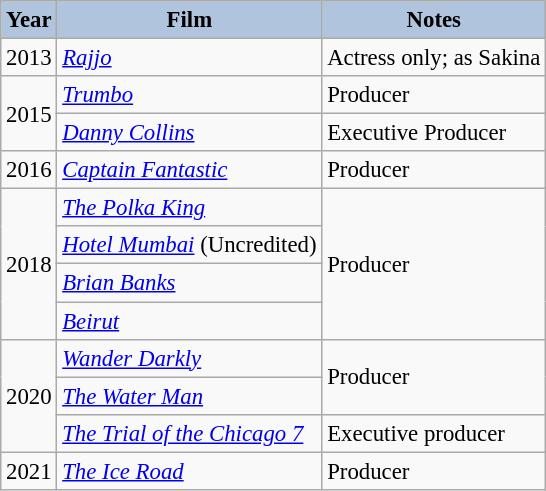<table class="wikitable" style="font-size:95%">
<tr style="text-align:center;">
<th style="background:#B0C4DE;">Year</th>
<th style="background:#B0C4DE;">Film</th>
<th style="background:#B0C4DE;">Notes</th>
</tr>
<tr>
<td>2013</td>
<td><em><a href='#'>Rajjo</a></em></td>
<td>Actress only; as Sakina</td>
</tr>
<tr>
<td rowspan=2>2015</td>
<td><em><a href='#'>Trumbo</a></em></td>
<td>Producer</td>
</tr>
<tr>
<td><em><a href='#'>Danny Collins</a></em></td>
<td>Executive Producer</td>
</tr>
<tr>
<td>2016</td>
<td><em><a href='#'>Captain Fantastic</a></em></td>
<td>Producer</td>
</tr>
<tr>
<td rowspan=4>2018</td>
<td><em><a href='#'>The Polka King</a></em></td>
<td rowspan="4">Producer</td>
</tr>
<tr>
<td><em><a href='#'>Hotel Mumbai</a></em> (Uncredited)</td>
</tr>
<tr>
<td><em><a href='#'>Brian Banks</a></em></td>
</tr>
<tr>
<td><em><a href='#'>Beirut</a></em></td>
</tr>
<tr>
<td rowspan=3>2020</td>
<td><em><a href='#'>Wander Darkly</a></em></td>
<td rowspan="2">Producer</td>
</tr>
<tr>
<td><em><a href='#'>The Water Man</a></em></td>
</tr>
<tr>
<td><em><a href='#'>The Trial of the Chicago 7</a></em></td>
<td>Executive producer</td>
</tr>
<tr>
<td>2021</td>
<td><em><a href='#'>The Ice Road</a></em></td>
<td>Producer</td>
</tr>
</table>
